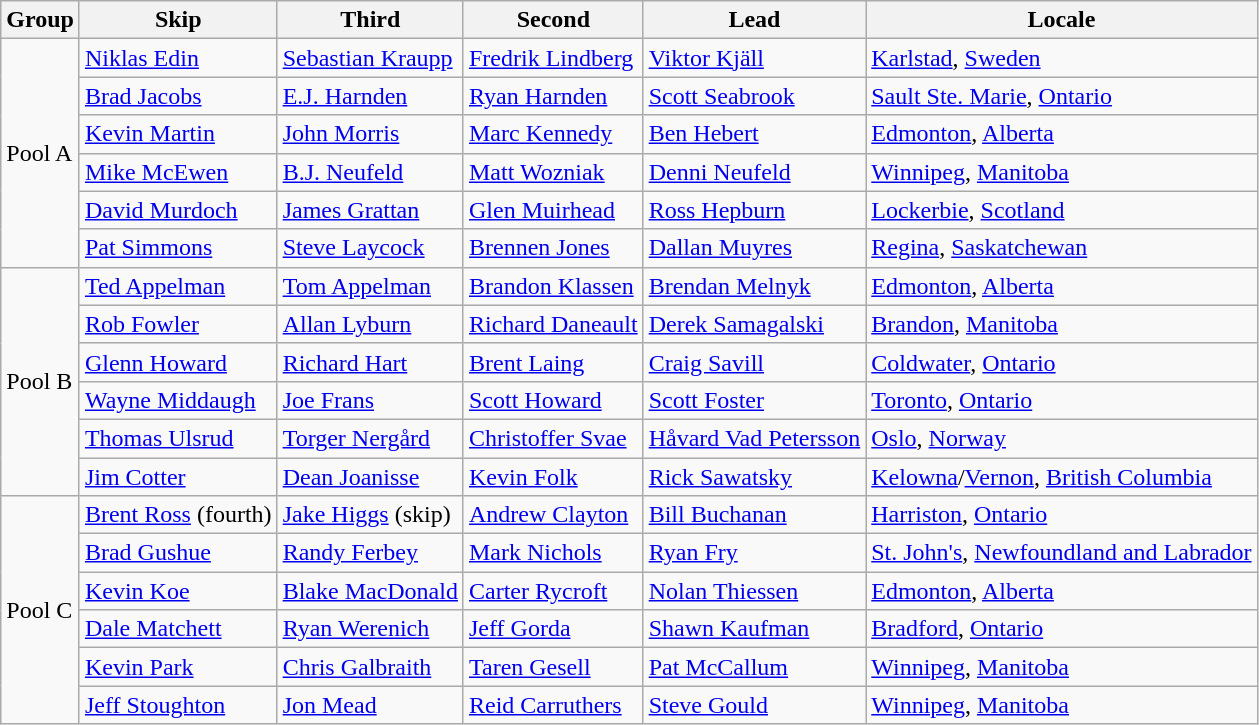<table class="wikitable">
<tr>
<th>Group</th>
<th>Skip</th>
<th>Third</th>
<th>Second</th>
<th>Lead</th>
<th>Locale</th>
</tr>
<tr>
<td rowspan=6>Pool A</td>
<td><a href='#'>Niklas Edin</a></td>
<td><a href='#'>Sebastian Kraupp</a></td>
<td><a href='#'>Fredrik Lindberg</a></td>
<td><a href='#'>Viktor Kjäll</a></td>
<td> <a href='#'>Karlstad</a>, <a href='#'>Sweden</a></td>
</tr>
<tr>
<td><a href='#'>Brad Jacobs</a></td>
<td><a href='#'>E.J. Harnden</a></td>
<td><a href='#'>Ryan Harnden</a></td>
<td><a href='#'>Scott Seabrook</a></td>
<td> <a href='#'>Sault Ste. Marie</a>, <a href='#'>Ontario</a></td>
</tr>
<tr>
<td><a href='#'>Kevin Martin</a></td>
<td><a href='#'>John Morris</a></td>
<td><a href='#'>Marc Kennedy</a></td>
<td><a href='#'>Ben Hebert</a></td>
<td> <a href='#'>Edmonton</a>, <a href='#'>Alberta</a></td>
</tr>
<tr>
<td><a href='#'>Mike McEwen</a></td>
<td><a href='#'>B.J. Neufeld</a></td>
<td><a href='#'>Matt Wozniak</a></td>
<td><a href='#'>Denni Neufeld</a></td>
<td> <a href='#'>Winnipeg</a>, <a href='#'>Manitoba</a></td>
</tr>
<tr>
<td><a href='#'>David Murdoch</a></td>
<td><a href='#'>James Grattan</a></td>
<td><a href='#'>Glen Muirhead</a></td>
<td><a href='#'>Ross Hepburn</a></td>
<td> <a href='#'>Lockerbie</a>, <a href='#'>Scotland</a></td>
</tr>
<tr>
<td><a href='#'>Pat Simmons</a></td>
<td><a href='#'>Steve Laycock</a></td>
<td><a href='#'>Brennen Jones</a></td>
<td><a href='#'>Dallan Muyres</a></td>
<td> <a href='#'>Regina</a>, <a href='#'>Saskatchewan</a></td>
</tr>
<tr>
<td rowspan=6>Pool B</td>
<td><a href='#'>Ted Appelman</a></td>
<td><a href='#'>Tom Appelman</a></td>
<td><a href='#'>Brandon Klassen</a></td>
<td><a href='#'>Brendan Melnyk</a></td>
<td> <a href='#'>Edmonton</a>, <a href='#'>Alberta</a></td>
</tr>
<tr>
<td><a href='#'>Rob Fowler</a></td>
<td><a href='#'>Allan Lyburn</a></td>
<td><a href='#'>Richard Daneault</a></td>
<td><a href='#'>Derek Samagalski</a></td>
<td> <a href='#'>Brandon</a>, <a href='#'>Manitoba</a></td>
</tr>
<tr>
<td><a href='#'>Glenn Howard</a></td>
<td><a href='#'>Richard Hart</a></td>
<td><a href='#'>Brent Laing</a></td>
<td><a href='#'>Craig Savill</a></td>
<td> <a href='#'>Coldwater</a>, <a href='#'>Ontario</a></td>
</tr>
<tr>
<td><a href='#'>Wayne Middaugh</a></td>
<td><a href='#'>Joe Frans</a></td>
<td><a href='#'>Scott Howard</a></td>
<td><a href='#'>Scott Foster</a></td>
<td> <a href='#'>Toronto</a>, <a href='#'>Ontario</a></td>
</tr>
<tr>
<td><a href='#'>Thomas Ulsrud</a></td>
<td><a href='#'>Torger Nergård</a></td>
<td><a href='#'>Christoffer Svae</a></td>
<td><a href='#'>Håvard Vad Petersson</a></td>
<td> <a href='#'>Oslo</a>, <a href='#'>Norway</a></td>
</tr>
<tr>
<td><a href='#'>Jim Cotter</a></td>
<td><a href='#'>Dean Joanisse</a></td>
<td><a href='#'>Kevin Folk</a></td>
<td><a href='#'>Rick Sawatsky</a></td>
<td> <a href='#'>Kelowna</a>/<a href='#'>Vernon</a>, <a href='#'>British Columbia</a></td>
</tr>
<tr>
<td rowspan=6>Pool C</td>
<td><a href='#'>Brent Ross</a> (fourth)</td>
<td><a href='#'>Jake Higgs</a> (skip)</td>
<td><a href='#'>Andrew Clayton</a></td>
<td><a href='#'>Bill Buchanan</a></td>
<td> <a href='#'>Harriston</a>, <a href='#'>Ontario</a></td>
</tr>
<tr>
<td><a href='#'>Brad Gushue</a></td>
<td><a href='#'>Randy Ferbey</a></td>
<td><a href='#'>Mark Nichols</a></td>
<td><a href='#'>Ryan Fry</a></td>
<td> <a href='#'>St. John's</a>, <a href='#'>Newfoundland and Labrador</a></td>
</tr>
<tr>
<td><a href='#'>Kevin Koe</a></td>
<td><a href='#'>Blake MacDonald</a></td>
<td><a href='#'>Carter Rycroft</a></td>
<td><a href='#'>Nolan Thiessen</a></td>
<td> <a href='#'>Edmonton</a>, <a href='#'>Alberta</a></td>
</tr>
<tr>
<td><a href='#'>Dale Matchett</a></td>
<td><a href='#'>Ryan Werenich</a></td>
<td><a href='#'>Jeff Gorda</a></td>
<td><a href='#'>Shawn Kaufman</a></td>
<td> <a href='#'>Bradford</a>, <a href='#'>Ontario</a></td>
</tr>
<tr>
<td><a href='#'>Kevin Park</a></td>
<td><a href='#'>Chris Galbraith</a></td>
<td><a href='#'>Taren Gesell</a></td>
<td><a href='#'>Pat McCallum</a></td>
<td> <a href='#'>Winnipeg</a>, <a href='#'>Manitoba</a></td>
</tr>
<tr>
<td><a href='#'>Jeff Stoughton</a></td>
<td><a href='#'>Jon Mead</a></td>
<td><a href='#'>Reid Carruthers</a></td>
<td><a href='#'>Steve Gould</a></td>
<td> <a href='#'>Winnipeg</a>, <a href='#'>Manitoba</a></td>
</tr>
</table>
